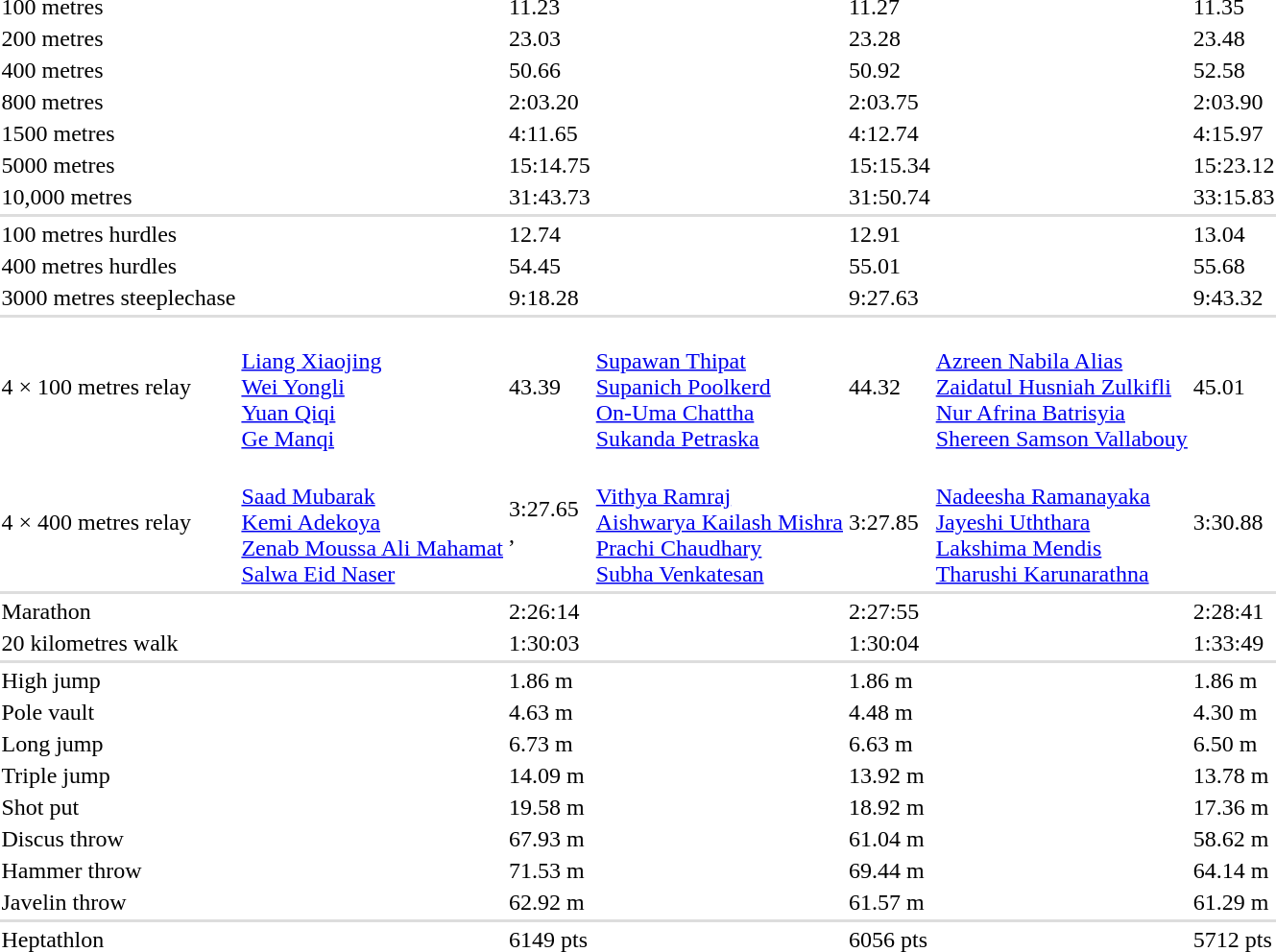<table>
<tr>
<td>100 metres<br></td>
<td></td>
<td>11.23</td>
<td></td>
<td>11.27</td>
<td></td>
<td>11.35</td>
</tr>
<tr>
<td>200 metres<br></td>
<td></td>
<td>23.03</td>
<td></td>
<td>23.28</td>
<td></td>
<td>23.48</td>
</tr>
<tr>
<td>400 metres<br></td>
<td></td>
<td>50.66</td>
<td></td>
<td>50.92</td>
<td></td>
<td>52.58</td>
</tr>
<tr>
<td>800 metres<br></td>
<td></td>
<td>2:03.20</td>
<td></td>
<td>2:03.75</td>
<td></td>
<td>2:03.90</td>
</tr>
<tr>
<td>1500 metres<br></td>
<td></td>
<td>4:11.65</td>
<td></td>
<td>4:12.74</td>
<td></td>
<td>4:15.97</td>
</tr>
<tr>
<td>5000 metres<br></td>
<td></td>
<td>15:14.75</td>
<td></td>
<td>15:15.34</td>
<td></td>
<td>15:23.12</td>
</tr>
<tr>
<td>10,000 metres<br></td>
<td></td>
<td>31:43.73</td>
<td></td>
<td>31:50.74</td>
<td></td>
<td>33:15.83</td>
</tr>
<tr bgcolor=#DDDDDD>
<td colspan=7></td>
</tr>
<tr>
<td>100 metres hurdles<br></td>
<td></td>
<td>12.74</td>
<td></td>
<td>12.91</td>
<td></td>
<td>13.04</td>
</tr>
<tr>
<td>400 metres hurdles<br></td>
<td></td>
<td>54.45<br></td>
<td></td>
<td>55.01</td>
<td></td>
<td>55.68</td>
</tr>
<tr>
<td>3000 metres steeplechase<br></td>
<td></td>
<td>9:18.28<br></td>
<td></td>
<td>9:27.63</td>
<td></td>
<td>9:43.32</td>
</tr>
<tr bgcolor=#DDDDDD>
<td colspan=7></td>
</tr>
<tr>
<td>4 × 100 metres relay<br></td>
<td valign=top><br><a href='#'>Liang Xiaojing</a><br><a href='#'>Wei Yongli</a><br><a href='#'>Yuan Qiqi</a><br><a href='#'>Ge Manqi</a></td>
<td>43.39</td>
<td valign=top><br><a href='#'>Supawan Thipat</a><br><a href='#'>Supanich Poolkerd</a><br><a href='#'>On-Uma Chattha</a><br><a href='#'>Sukanda Petraska</a></td>
<td>44.32</td>
<td valign=top><br><a href='#'>Azreen Nabila Alias</a><br><a href='#'>Zaidatul Husniah Zulkifli</a><br><a href='#'>Nur Afrina Batrisyia</a><br><a href='#'>Shereen Samson Vallabouy</a></td>
<td>45.01</td>
</tr>
<tr>
<td>4 × 400 metres relay<br></td>
<td valign=top><br><a href='#'>Saad Mubarak</a><br><a href='#'>Kemi Adekoya</a><br><a href='#'>Zenab Moussa Ali Mahamat</a><br><a href='#'>Salwa Eid Naser</a></td>
<td>3:27.65<br>, </td>
<td valign=top><br><a href='#'>Vithya Ramraj</a><br><a href='#'>Aishwarya Kailash Mishra</a><br><a href='#'>Prachi Chaudhary</a><br><a href='#'>Subha Venkatesan</a></td>
<td>3:27.85</td>
<td valign=top><br><a href='#'>Nadeesha Ramanayaka</a><br><a href='#'>Jayeshi Uththara</a><br><a href='#'>Lakshima Mendis</a><br><a href='#'>Tharushi Karunarathna</a></td>
<td>3:30.88<br></td>
</tr>
<tr bgcolor=#DDDDDD>
<td colspan=7></td>
</tr>
<tr>
<td>Marathon<br></td>
<td></td>
<td>2:26:14</td>
<td></td>
<td>2:27:55</td>
<td></td>
<td>2:28:41</td>
</tr>
<tr>
<td>20 kilometres walk<br></td>
<td></td>
<td>1:30:03</td>
<td></td>
<td>1:30:04</td>
<td></td>
<td>1:33:49</td>
</tr>
<tr bgcolor=#DDDDDD>
<td colspan=7></td>
</tr>
<tr>
<td>High jump<br></td>
<td></td>
<td>1.86 m</td>
<td></td>
<td>1.86 m</td>
<td></td>
<td>1.86 m</td>
</tr>
<tr>
<td>Pole vault<br></td>
<td></td>
<td>4.63 m<br></td>
<td></td>
<td>4.48 m</td>
<td></td>
<td>4.30 m</td>
</tr>
<tr>
<td>Long jump<br></td>
<td></td>
<td>6.73 m</td>
<td></td>
<td>6.63 m</td>
<td></td>
<td>6.50 m</td>
</tr>
<tr>
<td>Triple jump<br></td>
<td></td>
<td>14.09 m</td>
<td></td>
<td>13.92 m</td>
<td></td>
<td>13.78 m</td>
</tr>
<tr>
<td>Shot put<br></td>
<td></td>
<td>19.58	m</td>
<td></td>
<td>18.92 m</td>
<td></td>
<td>17.36 m</td>
</tr>
<tr>
<td>Discus throw<br></td>
<td></td>
<td>67.93 m<br></td>
<td></td>
<td>61.04 m</td>
<td></td>
<td>58.62 m</td>
</tr>
<tr>
<td>Hammer throw<br></td>
<td></td>
<td>71.53 m</td>
<td></td>
<td>69.44 m</td>
<td></td>
<td>64.14 m</td>
</tr>
<tr>
<td>Javelin throw<br></td>
<td></td>
<td>62.92 m</td>
<td></td>
<td>61.57 m<br></td>
<td></td>
<td>61.29 m</td>
</tr>
<tr bgcolor=#DDDDDD>
<td colspan=7></td>
</tr>
<tr>
<td>Heptathlon<br></td>
<td></td>
<td>6149 pts</td>
<td></td>
<td>6056 pts</td>
<td></td>
<td>5712 pts</td>
</tr>
</table>
